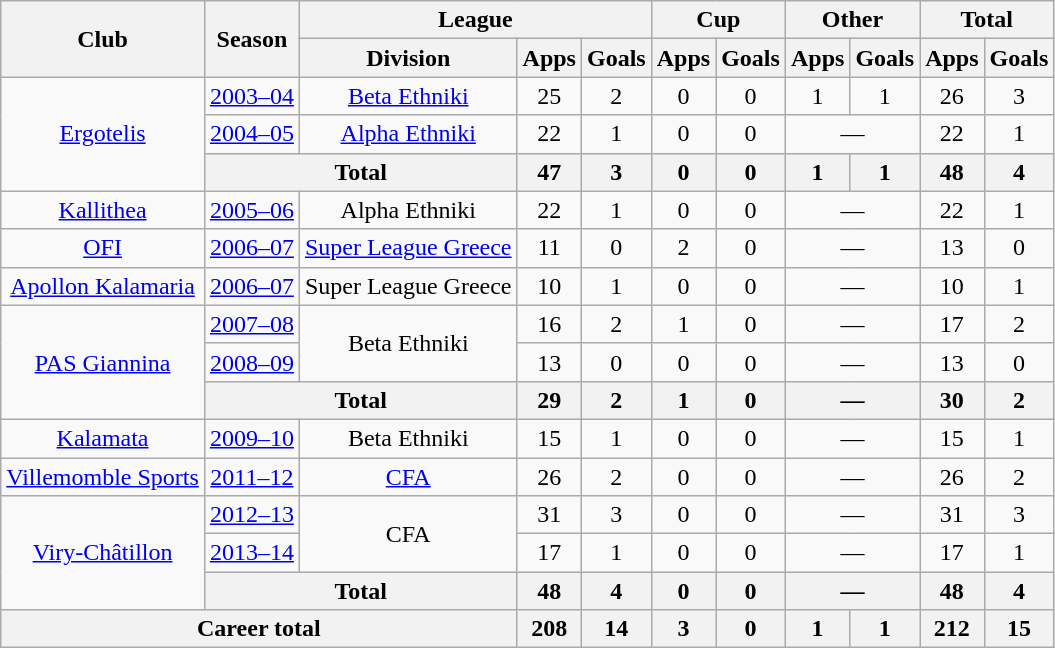<table class="wikitable" style="text-align:center">
<tr>
<th rowspan="2">Club</th>
<th rowspan="2">Season</th>
<th colspan="3">League</th>
<th colspan="2">Cup</th>
<th colspan="2">Other</th>
<th colspan="2">Total</th>
</tr>
<tr>
<th>Division</th>
<th>Apps</th>
<th>Goals</th>
<th>Apps</th>
<th>Goals</th>
<th>Apps</th>
<th>Goals</th>
<th>Apps</th>
<th>Goals</th>
</tr>
<tr>
<td rowspan="3"><a href='#'>Ergotelis</a></td>
<td><a href='#'>2003–04</a></td>
<td><a href='#'>Beta Ethniki</a></td>
<td>25</td>
<td>2</td>
<td>0</td>
<td>0</td>
<td>1</td>
<td>1</td>
<td>26</td>
<td>3</td>
</tr>
<tr>
<td><a href='#'>2004–05</a></td>
<td><a href='#'>Alpha Ethniki</a></td>
<td>22</td>
<td>1</td>
<td>0</td>
<td>0</td>
<td colspan="2">—</td>
<td>22</td>
<td>1</td>
</tr>
<tr>
<th colspan="2">Total</th>
<th>47</th>
<th>3</th>
<th>0</th>
<th>0</th>
<th>1</th>
<th>1</th>
<th>48</th>
<th>4</th>
</tr>
<tr>
<td><a href='#'>Kallithea</a></td>
<td><a href='#'>2005–06</a></td>
<td>Alpha Ethniki</td>
<td>22</td>
<td>1</td>
<td>0</td>
<td>0</td>
<td colspan="2">—</td>
<td>22</td>
<td>1</td>
</tr>
<tr>
<td><a href='#'>OFI</a></td>
<td><a href='#'>2006–07</a></td>
<td><a href='#'>Super League Greece</a></td>
<td>11</td>
<td>0</td>
<td>2</td>
<td>0</td>
<td colspan="2">—</td>
<td>13</td>
<td>0</td>
</tr>
<tr>
<td><a href='#'>Apollon Kalamaria</a></td>
<td><a href='#'>2006–07</a></td>
<td>Super League Greece</td>
<td>10</td>
<td>1</td>
<td>0</td>
<td>0</td>
<td colspan="2">—</td>
<td>10</td>
<td>1</td>
</tr>
<tr>
<td rowspan="3"><a href='#'>PAS Giannina</a></td>
<td><a href='#'>2007–08</a></td>
<td rowspan="2">Beta Ethniki</td>
<td>16</td>
<td>2</td>
<td>1</td>
<td>0</td>
<td colspan="2">—</td>
<td>17</td>
<td>2</td>
</tr>
<tr>
<td><a href='#'>2008–09</a></td>
<td>13</td>
<td>0</td>
<td>0</td>
<td>0</td>
<td colspan="2">—</td>
<td>13</td>
<td>0</td>
</tr>
<tr>
<th colspan="2">Total</th>
<th>29</th>
<th>2</th>
<th>1</th>
<th>0</th>
<th colspan="2">—</th>
<th>30</th>
<th>2</th>
</tr>
<tr>
<td><a href='#'>Kalamata</a></td>
<td><a href='#'>2009–10</a></td>
<td>Beta Ethniki</td>
<td>15</td>
<td>1</td>
<td>0</td>
<td>0</td>
<td colspan="2">—</td>
<td>15</td>
<td>1</td>
</tr>
<tr>
<td><a href='#'>Villemomble Sports</a></td>
<td><a href='#'>2011–12</a></td>
<td><a href='#'>CFA</a></td>
<td>26</td>
<td>2</td>
<td>0</td>
<td>0</td>
<td colspan="2">—</td>
<td>26</td>
<td>2</td>
</tr>
<tr>
<td rowspan="3"><a href='#'>Viry-Châtillon</a></td>
<td><a href='#'>2012–13</a></td>
<td rowspan="2">CFA</td>
<td>31</td>
<td>3</td>
<td>0</td>
<td>0</td>
<td colspan="2">—</td>
<td>31</td>
<td>3</td>
</tr>
<tr>
<td><a href='#'>2013–14</a></td>
<td>17</td>
<td>1</td>
<td>0</td>
<td>0</td>
<td colspan="2">—</td>
<td>17</td>
<td>1</td>
</tr>
<tr>
<th colspan="2">Total</th>
<th>48</th>
<th>4</th>
<th>0</th>
<th>0</th>
<th colspan="2">—</th>
<th>48</th>
<th>4</th>
</tr>
<tr>
<th colspan="3">Career total</th>
<th>208</th>
<th>14</th>
<th>3</th>
<th>0</th>
<th>1</th>
<th>1</th>
<th>212</th>
<th>15</th>
</tr>
</table>
